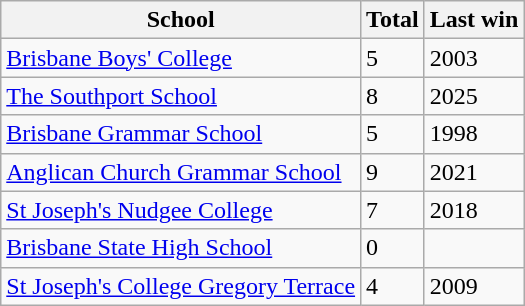<table class="wikitable sortable">
<tr>
<th>School</th>
<th>Total</th>
<th>Last win</th>
</tr>
<tr>
<td><a href='#'>Brisbane Boys' College</a></td>
<td>5</td>
<td>2003</td>
</tr>
<tr>
<td><a href='#'>The Southport School</a></td>
<td>8</td>
<td>2025</td>
</tr>
<tr>
<td><a href='#'>Brisbane Grammar School</a></td>
<td>5</td>
<td>1998</td>
</tr>
<tr>
<td><a href='#'>Anglican Church Grammar School</a></td>
<td>9</td>
<td>2021</td>
</tr>
<tr>
<td><a href='#'>St Joseph's Nudgee College</a></td>
<td>7</td>
<td>2018</td>
</tr>
<tr>
<td><a href='#'>Brisbane State High School</a></td>
<td>0</td>
<td></td>
</tr>
<tr>
<td><a href='#'>St Joseph's College Gregory Terrace</a></td>
<td>4</td>
<td>2009</td>
</tr>
</table>
